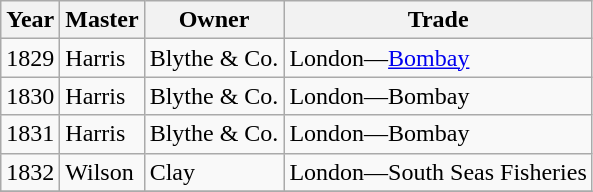<table class="sortable wikitable">
<tr>
<th>Year</th>
<th>Master</th>
<th>Owner</th>
<th>Trade</th>
</tr>
<tr>
<td>1829</td>
<td>Harris</td>
<td>Blythe & Co.</td>
<td>London—<a href='#'>Bombay</a></td>
</tr>
<tr>
<td>1830</td>
<td>Harris</td>
<td>Blythe & Co.</td>
<td>London—Bombay</td>
</tr>
<tr>
<td>1831</td>
<td>Harris</td>
<td>Blythe & Co.</td>
<td>London—Bombay</td>
</tr>
<tr>
<td>1832</td>
<td>Wilson</td>
<td>Clay</td>
<td>London—South Seas Fisheries</td>
</tr>
<tr>
</tr>
</table>
